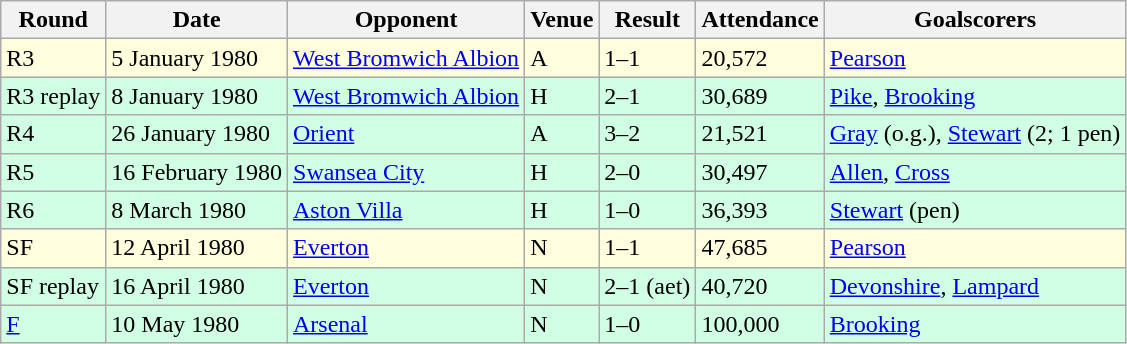<table class="wikitable">
<tr>
<th>Round</th>
<th>Date</th>
<th>Opponent</th>
<th>Venue</th>
<th>Result</th>
<th>Attendance</th>
<th>Goalscorers</th>
</tr>
<tr style="background-color: #ffffdd;">
<td>R3</td>
<td>5 January 1980</td>
<td><a href='#'>West Bromwich Albion</a></td>
<td>A</td>
<td>1–1</td>
<td>20,572</td>
<td><a href='#'>Pearson</a></td>
</tr>
<tr style="background-color: #d0ffe3;">
<td>R3 replay</td>
<td>8 January 1980</td>
<td><a href='#'>West Bromwich Albion</a></td>
<td>H</td>
<td>2–1</td>
<td>30,689</td>
<td><a href='#'>Pike</a>, <a href='#'>Brooking</a></td>
</tr>
<tr style="background-color: #d0ffe3;">
<td>R4</td>
<td>26 January 1980</td>
<td><a href='#'>Orient</a></td>
<td>A</td>
<td>3–2</td>
<td>21,521</td>
<td><a href='#'>Gray</a> (o.g.), <a href='#'>Stewart</a> (2; 1 pen)</td>
</tr>
<tr style="background-color: #d0ffe3;">
<td>R5</td>
<td>16 February 1980</td>
<td><a href='#'>Swansea City</a></td>
<td>H</td>
<td>2–0</td>
<td>30,497</td>
<td><a href='#'>Allen</a>, <a href='#'>Cross</a></td>
</tr>
<tr style="background-color: #d0ffe3;">
<td>R6</td>
<td>8 March 1980</td>
<td><a href='#'>Aston Villa</a></td>
<td>H</td>
<td>1–0</td>
<td>36,393</td>
<td><a href='#'>Stewart</a> (pen)</td>
</tr>
<tr style="background-color: #ffffdd;">
<td>SF</td>
<td>12 April 1980</td>
<td><a href='#'>Everton</a></td>
<td>N</td>
<td>1–1</td>
<td>47,685</td>
<td><a href='#'>Pearson</a></td>
</tr>
<tr style="background-color: #d0ffe3;">
<td>SF replay</td>
<td>16 April 1980</td>
<td><a href='#'>Everton</a></td>
<td>N</td>
<td>2–1 (aet)</td>
<td>40,720</td>
<td><a href='#'>Devonshire</a>, <a href='#'>Lampard</a></td>
</tr>
<tr style="background-color: #d0ffe3;">
<td><a href='#'>F</a></td>
<td>10 May 1980</td>
<td><a href='#'>Arsenal</a></td>
<td>N</td>
<td>1–0</td>
<td>100,000</td>
<td><a href='#'>Brooking</a></td>
</tr>
</table>
